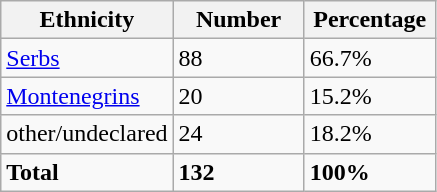<table class="wikitable">
<tr>
<th width="100px">Ethnicity</th>
<th width="80px">Number</th>
<th width="80px">Percentage</th>
</tr>
<tr>
<td><a href='#'>Serbs</a></td>
<td>88</td>
<td>66.7%</td>
</tr>
<tr>
<td><a href='#'>Montenegrins</a></td>
<td>20</td>
<td>15.2%</td>
</tr>
<tr>
<td>other/undeclared</td>
<td>24</td>
<td>18.2%</td>
</tr>
<tr>
<td><strong>Total</strong></td>
<td><strong>132</strong></td>
<td><strong>100%</strong></td>
</tr>
</table>
